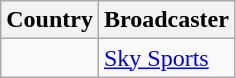<table class="wikitable">
<tr>
<th align=center>Country</th>
<th align=center>Broadcaster</th>
</tr>
<tr>
<td></td>
<td><a href='#'>Sky Sports</a></td>
</tr>
</table>
